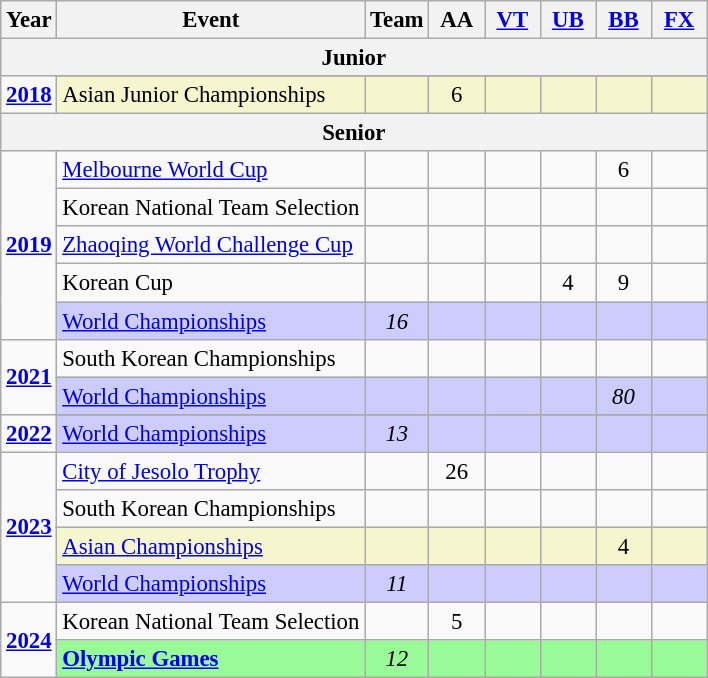<table class="wikitable" style="text-align:center; font-size:95%;">
<tr>
<th align=center>Year</th>
<th align=center>Event</th>
<th style="width:30px;">Team</th>
<th style="width:30px;">AA</th>
<th style="width:30px;"><a href='#'>VT</a></th>
<th style="width:30px;"><a href='#'>UB</a></th>
<th style="width:30px;"><a href='#'>BB</a></th>
<th style="width:30px;"><a href='#'>FX</a></th>
</tr>
<tr>
<th colspan="8"><strong>Junior</strong></th>
</tr>
<tr>
<td rowspan="2"><strong><a href='#'>2018</a></strong></td>
</tr>
<tr bgcolor=#F5F6CE>
<td align=left>Asian Junior Championships</td>
<td></td>
<td>6</td>
<td></td>
<td></td>
<td></td>
<td></td>
</tr>
<tr>
<th colspan="8"><strong>Senior</strong></th>
</tr>
<tr>
<td rowspan="5"><strong><a href='#'>2019</a></strong></td>
<td align=left><a href='#'>Melbourne World Cup</a></td>
<td></td>
<td></td>
<td></td>
<td></td>
<td>6</td>
<td></td>
</tr>
<tr>
<td align=left>Korean National Team Selection</td>
<td></td>
<td></td>
<td></td>
<td></td>
<td></td>
<td></td>
</tr>
<tr>
<td align=left><a href='#'>Zhaoqing World Challenge Cup</a></td>
<td></td>
<td></td>
<td></td>
<td></td>
<td></td>
<td></td>
</tr>
<tr>
<td align=left>Korean Cup</td>
<td></td>
<td></td>
<td></td>
<td>4</td>
<td>9</td>
<td></td>
</tr>
<tr bgcolor=#CCCCFF>
<td align=left><a href='#'>World Championships</a></td>
<td><em>16</em></td>
<td></td>
<td></td>
<td></td>
<td></td>
<td></td>
</tr>
<tr>
<td rowspan="2"><strong><a href='#'>2021</a></strong></td>
<td align=left>South Korean Championships</td>
<td></td>
<td></td>
<td></td>
<td></td>
<td></td>
<td></td>
</tr>
<tr bgcolor=#CCCCFF>
<td align=left><a href='#'>World Championships</a></td>
<td></td>
<td></td>
<td></td>
<td></td>
<td><em>80</em></td>
<td></td>
</tr>
<tr>
<td rowspan="2"><strong><a href='#'>2022</a></strong></td>
</tr>
<tr bgcolor=#CCCCFF>
<td align=left><a href='#'>World Championships</a></td>
<td><em>13</em></td>
<td></td>
<td></td>
<td></td>
<td></td>
<td></td>
</tr>
<tr>
<td rowspan="4"><strong><a href='#'>2023</a></strong></td>
<td align=left><a href='#'>City of Jesolo Trophy</a></td>
<td></td>
<td>26</td>
<td></td>
<td></td>
<td></td>
<td></td>
</tr>
<tr>
<td align=left>South Korean Championships</td>
<td></td>
<td></td>
<td></td>
<td></td>
<td></td>
<td></td>
</tr>
<tr bgcolor=#F5F6CE>
<td align=left><a href='#'>Asian Championships</a></td>
<td></td>
<td></td>
<td></td>
<td></td>
<td>4</td>
<td></td>
</tr>
<tr bgcolor=#CCCCFF>
<td align=left><a href='#'>World Championships</a></td>
<td><em>11</em></td>
<td></td>
<td></td>
<td></td>
<td></td>
<td></td>
</tr>
<tr>
<td rowspan="2"><strong><a href='#'>2024</a></strong></td>
<td align=left>Korean National Team Selection</td>
<td></td>
<td>5</td>
<td></td>
<td></td>
<td></td>
<td></td>
</tr>
<tr bgcolor=98FB98>
<td align=left><strong><a href='#'>Olympic Games</a></strong></td>
<td><em>12</em></td>
<td></td>
<td></td>
<td></td>
<td></td>
<td></td>
</tr>
</table>
